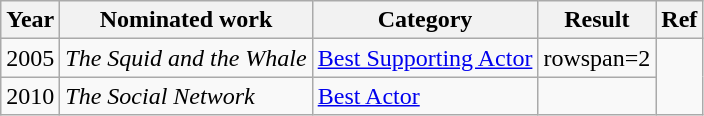<table class="wikitable">
<tr>
<th>Year</th>
<th>Nominated work</th>
<th>Category</th>
<th>Result</th>
<th>Ref</th>
</tr>
<tr>
<td>2005</td>
<td><em>The Squid and the Whale</em></td>
<td><a href='#'>Best Supporting Actor</a></td>
<td>rowspan=2 </td>
<td rowspan=2></td>
</tr>
<tr>
<td>2010</td>
<td><em>The Social Network</em></td>
<td><a href='#'>Best Actor</a></td>
</tr>
</table>
